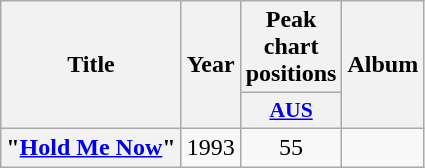<table class="wikitable plainrowheaders" style="text-align:center;">
<tr>
<th scope="col" rowspan="2">Title</th>
<th scope="col" rowspan="2">Year</th>
<th scope="col" colspan="1">Peak chart positions</th>
<th scope="col" rowspan="2">Album</th>
</tr>
<tr>
<th scope="col" style="width:3em;font-size:90%;"><a href='#'>AUS</a><br></th>
</tr>
<tr>
<th scope="row">"<a href='#'>Hold Me Now</a>"</th>
<td>1993</td>
<td>55</td>
<td></td>
</tr>
</table>
